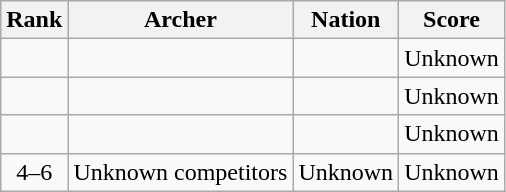<table class="wikitable sortable" style="text-align:center">
<tr>
<th>Rank</th>
<th>Archer</th>
<th>Nation</th>
<th>Score</th>
</tr>
<tr>
<td></td>
<td align=left></td>
<td align=left></td>
<td>Unknown</td>
</tr>
<tr>
<td></td>
<td align=left></td>
<td align=left></td>
<td>Unknown</td>
</tr>
<tr>
<td></td>
<td align=left></td>
<td align=left></td>
<td>Unknown</td>
</tr>
<tr>
<td>4–6</td>
<td>Unknown competitors</td>
<td>Unknown</td>
<td>Unknown</td>
</tr>
</table>
